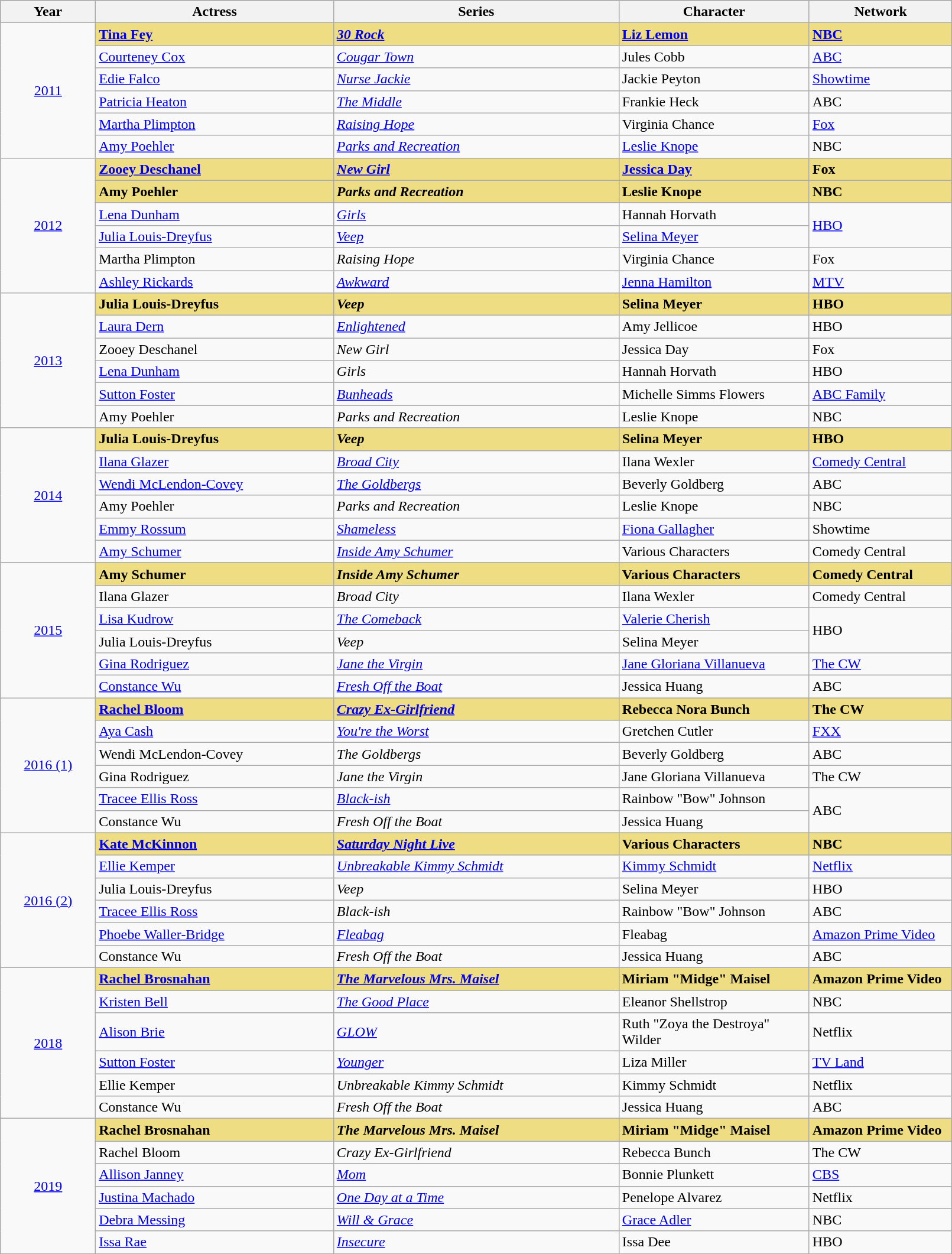<table class="wikitable" style="width:85%">
<tr style="background:#bebebe;">
<th style="width:10%;">Year</th>
<th style="wodth:25%;">Actress</th>
<th style="width:30%;">Series</th>
<th style="width:20%;">Character</th>
<th style="width:15%;">Network</th>
</tr>
<tr>
<td rowspan="6" style="text-align:center;"><a href='#'>2011</a><br></td>
<td style="background:#EEDD82;"><strong><a href='#'>Tina Fey</a></strong></td>
<td style="background:#EEDD82;"><strong><em><a href='#'>30 Rock</a></em></strong></td>
<td style="background:#EEDD82;"><strong><a href='#'>Liz Lemon</a></strong></td>
<td style="background:#EEDD82;"><strong><a href='#'>NBC</a></strong></td>
</tr>
<tr>
<td><a href='#'>Courteney Cox</a></td>
<td><em><a href='#'>Cougar Town</a></em></td>
<td>Jules Cobb</td>
<td><a href='#'>ABC</a></td>
</tr>
<tr>
<td><a href='#'>Edie Falco</a></td>
<td><em><a href='#'>Nurse Jackie</a></em></td>
<td>Jackie Peyton</td>
<td><a href='#'>Showtime</a></td>
</tr>
<tr>
<td><a href='#'>Patricia Heaton</a></td>
<td><em><a href='#'>The Middle</a></em></td>
<td>Frankie Heck</td>
<td>ABC</td>
</tr>
<tr>
<td><a href='#'>Martha Plimpton</a></td>
<td><em><a href='#'>Raising Hope</a></em></td>
<td>Virginia Chance</td>
<td><a href='#'>Fox</a></td>
</tr>
<tr>
<td><a href='#'>Amy Poehler</a></td>
<td><em><a href='#'>Parks and Recreation</a></em></td>
<td><a href='#'>Leslie Knope</a></td>
<td>NBC</td>
</tr>
<tr>
<td rowspan="6" style="text-align:center;"><a href='#'>2012</a><br></td>
<td style="background:#EEDD82;"><strong><a href='#'>Zooey Deschanel</a></strong></td>
<td style="background:#EEDD82;"><strong><em><a href='#'>New Girl</a></em></strong></td>
<td style="background:#EEDD82;"><strong><a href='#'>Jessica Day</a></strong></td>
<td style="background:#EEDD82;"><strong>Fox</strong></td>
</tr>
<tr>
<td style="background:#EEDD82;"><strong>Amy Poehler</strong></td>
<td style="background:#EEDD82;"><strong><em>Parks and Recreation</em></strong></td>
<td style="background:#EEDD82;"><strong>Leslie Knope</strong></td>
<td style="background:#EEDD82;"><strong>NBC</strong></td>
</tr>
<tr>
<td><a href='#'>Lena Dunham</a></td>
<td><em><a href='#'>Girls</a></em></td>
<td>Hannah Horvath</td>
<td rowspan="2"><a href='#'>HBO</a></td>
</tr>
<tr>
<td><a href='#'>Julia Louis-Dreyfus</a></td>
<td><em><a href='#'>Veep</a></em></td>
<td><a href='#'>Selina Meyer</a></td>
</tr>
<tr>
<td>Martha Plimpton</td>
<td><em>Raising Hope</em></td>
<td>Virginia Chance</td>
<td>Fox</td>
</tr>
<tr>
<td><a href='#'>Ashley Rickards</a></td>
<td><em><a href='#'>Awkward</a></em></td>
<td><a href='#'>Jenna Hamilton</a></td>
<td><a href='#'>MTV</a></td>
</tr>
<tr>
<td rowspan="6" style="text-align:center;"><a href='#'>2013</a><br></td>
<td style="background:#EEDD82;"><strong>Julia Louis-Dreyfus</strong></td>
<td style="background:#EEDD82;"><strong><em>Veep</em></strong></td>
<td style="background:#EEDD82;"><strong>Selina Meyer</strong></td>
<td style="background:#EEDD82;"><strong>HBO</strong></td>
</tr>
<tr>
<td><a href='#'>Laura Dern</a></td>
<td><em><a href='#'>Enlightened</a></em></td>
<td>Amy Jellicoe</td>
<td>HBO</td>
</tr>
<tr>
<td>Zooey Deschanel</td>
<td><em>New Girl</em></td>
<td>Jessica Day</td>
<td>Fox</td>
</tr>
<tr>
<td><a href='#'>Lena Dunham</a></td>
<td><em>Girls</em></td>
<td>Hannah Horvath</td>
<td>HBO</td>
</tr>
<tr>
<td><a href='#'>Sutton Foster</a></td>
<td><em><a href='#'>Bunheads</a></em></td>
<td>Michelle Simms Flowers</td>
<td><a href='#'>ABC Family</a></td>
</tr>
<tr>
<td>Amy Poehler</td>
<td><em>Parks and Recreation</em></td>
<td>Leslie Knope</td>
<td>NBC</td>
</tr>
<tr>
<td rowspan="6" style="text-align:center;"><a href='#'>2014</a><br></td>
<td style="background:#EEDD82;"><strong>Julia Louis-Dreyfus</strong></td>
<td style="background:#EEDD82;"><strong><em>Veep</em></strong></td>
<td style="background:#EEDD82;"><strong>Selina Meyer</strong></td>
<td style="background:#EEDD82;"><strong>HBO</strong></td>
</tr>
<tr>
<td><a href='#'>Ilana Glazer</a></td>
<td><em><a href='#'>Broad City</a></em></td>
<td>Ilana Wexler</td>
<td><a href='#'>Comedy Central</a></td>
</tr>
<tr>
<td><a href='#'>Wendi McLendon-Covey</a></td>
<td><em><a href='#'>The Goldbergs</a></em></td>
<td>Beverly Goldberg</td>
<td>ABC</td>
</tr>
<tr>
<td>Amy Poehler</td>
<td><em>Parks and Recreation</em></td>
<td>Leslie Knope</td>
<td>NBC</td>
</tr>
<tr>
<td><a href='#'>Emmy Rossum</a></td>
<td><em><a href='#'>Shameless</a></em></td>
<td><a href='#'>Fiona Gallagher</a></td>
<td>Showtime</td>
</tr>
<tr>
<td><a href='#'>Amy Schumer</a></td>
<td><em><a href='#'>Inside Amy Schumer</a></em></td>
<td>Various Characters</td>
<td>Comedy Central</td>
</tr>
<tr>
<td rowspan="6" style="text-align:center;"><a href='#'>2015</a><br></td>
<td style="background:#EEDD82;"><strong>Amy Schumer</strong></td>
<td style="background:#EEDD82;"><strong><em>Inside Amy Schumer</em></strong></td>
<td style="background:#EEDD82;"><strong>Various Characters</strong></td>
<td style="background:#EEDD82;"><strong>Comedy Central</strong></td>
</tr>
<tr>
<td>Ilana Glazer</td>
<td><em>Broad City</em></td>
<td>Ilana Wexler</td>
<td>Comedy Central</td>
</tr>
<tr>
<td><a href='#'>Lisa Kudrow</a></td>
<td><em><a href='#'>The Comeback</a></em></td>
<td><a href='#'>Valerie Cherish</a></td>
<td rowspan="2">HBO</td>
</tr>
<tr>
<td>Julia Louis-Dreyfus</td>
<td><em>Veep</em></td>
<td>Selina Meyer</td>
</tr>
<tr>
<td><a href='#'>Gina Rodriguez</a></td>
<td><em><a href='#'>Jane the Virgin</a></em></td>
<td><a href='#'>Jane Gloriana Villanueva</a></td>
<td><a href='#'>The CW</a></td>
</tr>
<tr>
<td><a href='#'>Constance Wu</a></td>
<td><em><a href='#'>Fresh Off the Boat</a></em></td>
<td>Jessica Huang</td>
<td>ABC</td>
</tr>
<tr>
<td rowspan="6" style="text-align:center;"><a href='#'>2016 (1)</a><br></td>
<td style="background:#EEDD82;"><strong><a href='#'>Rachel Bloom</a></strong></td>
<td style="background:#EEDD82;"><strong><em><a href='#'>Crazy Ex-Girlfriend</a></em></strong></td>
<td style="background:#EEDD82;"><strong>Rebecca Nora Bunch</strong></td>
<td style="background:#EEDD82;"><strong>The CW</strong></td>
</tr>
<tr>
<td><a href='#'>Aya Cash</a></td>
<td><em><a href='#'>You're the Worst</a></em></td>
<td>Gretchen Cutler</td>
<td><a href='#'>FXX</a></td>
</tr>
<tr>
<td>Wendi McLendon-Covey</td>
<td><em>The Goldbergs</em></td>
<td>Beverly Goldberg</td>
<td>ABC</td>
</tr>
<tr>
<td>Gina Rodriguez</td>
<td><em>Jane the Virgin</em></td>
<td>Jane Gloriana Villanueva</td>
<td>The CW</td>
</tr>
<tr>
<td><a href='#'>Tracee Ellis Ross</a></td>
<td><em><a href='#'>Black-ish</a></em></td>
<td>Rainbow "Bow" Johnson</td>
<td rowspan="2">ABC</td>
</tr>
<tr>
<td>Constance Wu</td>
<td><em>Fresh Off the Boat</em></td>
<td>Jessica Huang</td>
</tr>
<tr>
<td rowspan="6" style="text-align:center;"><a href='#'>2016 (2)</a><br></td>
<td style="background:#EEDD82;"><strong><a href='#'>Kate McKinnon</a></strong></td>
<td style="background:#EEDD82;"><strong><em><a href='#'>Saturday Night Live</a></em></strong></td>
<td style="background:#EEDD82;"><strong>Various Characters</strong></td>
<td style="background:#EEDD82;"><strong>NBC</strong></td>
</tr>
<tr>
<td><a href='#'>Ellie Kemper</a></td>
<td><em><a href='#'>Unbreakable Kimmy Schmidt</a></em></td>
<td><a href='#'>Kimmy Schmidt</a></td>
<td><a href='#'>Netflix</a></td>
</tr>
<tr>
<td>Julia Louis-Dreyfus</td>
<td><em>Veep</em></td>
<td>Selina Meyer</td>
<td>HBO</td>
</tr>
<tr>
<td><a href='#'>Tracee Ellis Ross</a></td>
<td><em>Black-ish</em></td>
<td>Rainbow "Bow" Johnson</td>
<td>ABC</td>
</tr>
<tr>
<td><a href='#'>Phoebe Waller-Bridge</a></td>
<td><em><a href='#'>Fleabag</a></em></td>
<td>Fleabag</td>
<td><a href='#'>Amazon Prime Video</a></td>
</tr>
<tr>
<td>Constance Wu</td>
<td><em>Fresh Off the Boat</em></td>
<td>Jessica Huang</td>
<td>ABC</td>
</tr>
<tr>
<td rowspan="6" style="text-align:center;"><a href='#'>2018</a><br></td>
<td style="background:#EEDD82;"><strong><a href='#'>Rachel Brosnahan</a></strong></td>
<td style="background:#EEDD82;"><strong><em><a href='#'>The Marvelous Mrs. Maisel</a></em></strong></td>
<td style="background:#EEDD82;"><strong>Miriam "Midge" Maisel</strong></td>
<td style="background:#EEDD82;"><strong>Amazon Prime Video</strong></td>
</tr>
<tr>
<td><a href='#'>Kristen Bell</a></td>
<td><em><a href='#'>The Good Place</a></em></td>
<td>Eleanor Shellstrop</td>
<td>NBC</td>
</tr>
<tr>
<td><a href='#'>Alison Brie</a></td>
<td><em><a href='#'>GLOW</a></em></td>
<td>Ruth "Zoya the Destroya" Wilder</td>
<td>Netflix</td>
</tr>
<tr>
<td><a href='#'>Sutton Foster</a></td>
<td><em><a href='#'>Younger</a></em></td>
<td>Liza Miller</td>
<td><a href='#'>TV Land</a></td>
</tr>
<tr>
<td>Ellie Kemper</td>
<td><em>Unbreakable Kimmy Schmidt</em></td>
<td>Kimmy Schmidt</td>
<td>Netflix</td>
</tr>
<tr>
<td>Constance Wu</td>
<td><em>Fresh Off the Boat</em></td>
<td>Jessica Huang</td>
<td>ABC</td>
</tr>
<tr>
<td rowspan="6" style="text-align:center;"><a href='#'>2019</a><br></td>
<td style="background:#EEDD82;"><strong>Rachel Brosnahan</strong></td>
<td style="background:#EEDD82;"><strong><em>The Marvelous Mrs. Maisel</em></strong></td>
<td style="background:#EEDD82;"><strong>Miriam "Midge" Maisel</strong></td>
<td style="background:#EEDD82;"><strong>Amazon Prime Video</strong></td>
</tr>
<tr>
<td>Rachel Bloom</td>
<td><em>Crazy Ex-Girlfriend</em></td>
<td>Rebecca Bunch</td>
<td>The CW</td>
</tr>
<tr>
<td><a href='#'>Allison Janney</a></td>
<td><em><a href='#'>Mom</a></em></td>
<td>Bonnie Plunkett</td>
<td><a href='#'>CBS</a></td>
</tr>
<tr>
<td><a href='#'>Justina Machado</a></td>
<td><em><a href='#'>One Day at a Time</a></em></td>
<td>Penelope Alvarez</td>
<td>Netflix</td>
</tr>
<tr>
<td><a href='#'>Debra Messing</a></td>
<td><em><a href='#'>Will & Grace</a></em></td>
<td><a href='#'>Grace Adler</a></td>
<td>NBC</td>
</tr>
<tr>
<td><a href='#'>Issa Rae</a></td>
<td><em><a href='#'>Insecure</a></em></td>
<td>Issa Dee</td>
<td>HBO</td>
</tr>
</table>
